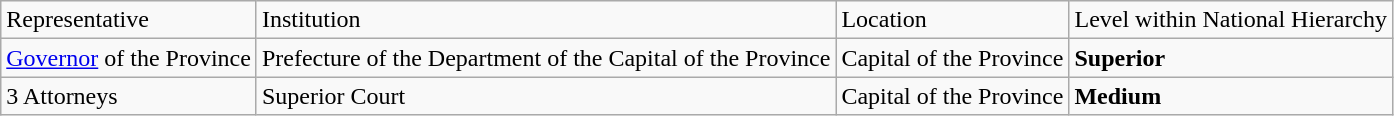<table class="wikitable">
<tr>
<td>Representative</td>
<td>Institution</td>
<td>Location</td>
<td>Level within National Hierarchy</td>
</tr>
<tr>
<td><a href='#'>Governor</a> of the Province</td>
<td>Prefecture of the Department of the Capital of the Province</td>
<td>Capital of the Province</td>
<td><span><strong>Superior</strong></span></td>
</tr>
<tr>
<td>3 Attorneys</td>
<td>Superior Court</td>
<td>Capital of the Province</td>
<td><span><strong>Medium</strong></span></td>
</tr>
</table>
